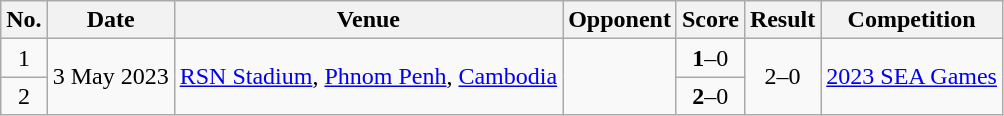<table class="wikitable sortable">
<tr>
<th scope="col">No.</th>
<th scope="col">Date</th>
<th scope="col">Venue</th>
<th scope="col">Opponent</th>
<th scope="col">Score</th>
<th scope="col">Result</th>
<th scope="col">Competition</th>
</tr>
<tr>
<td style="text-align:center">1</td>
<td rowspan="2">3 May 2023</td>
<td rowspan="2"><a href='#'>RSN Stadium</a>, <a href='#'>Phnom Penh</a>, <a href='#'>Cambodia</a></td>
<td rowspan="2"></td>
<td style="text-align:center"><strong>1</strong>–0</td>
<td rowspan="2" style="text-align:center">2–0</td>
<td rowspan="2"><a href='#'>2023 SEA Games</a></td>
</tr>
<tr>
<td style="text-align:center">2</td>
<td style="text-align:center"><strong>2</strong>–0</td>
</tr>
</table>
